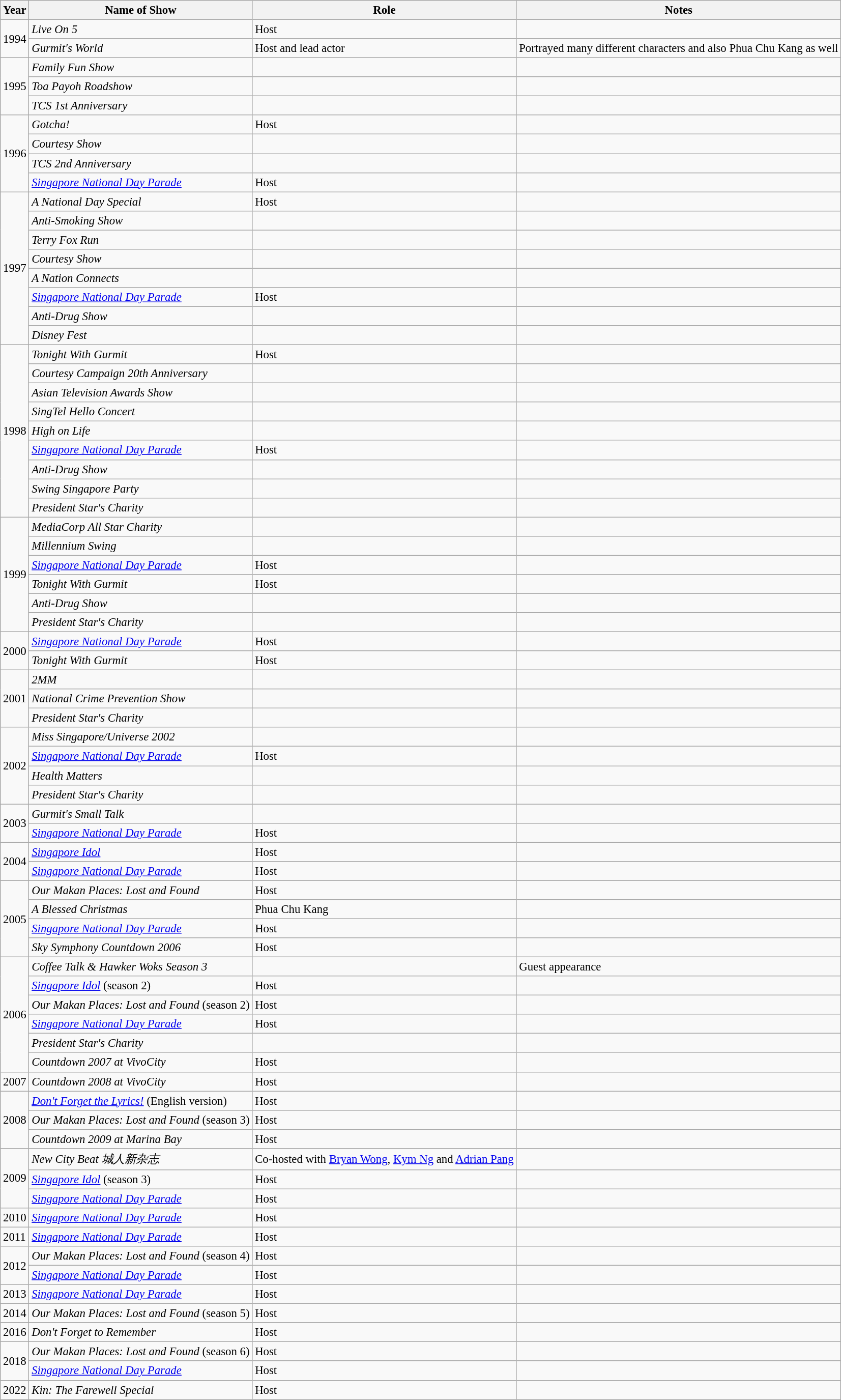<table class="wikitable" style="font-size: 95%;">
<tr>
<th>Year</th>
<th>Name of Show</th>
<th>Role</th>
<th>Notes</th>
</tr>
<tr>
<td rowspan="2">1994</td>
<td><em>Live On 5</em></td>
<td>Host</td>
<td></td>
</tr>
<tr>
<td><em>Gurmit's World</em></td>
<td>Host and lead actor</td>
<td>Portrayed many different characters and also Phua Chu Kang as well</td>
</tr>
<tr>
<td rowspan="3">1995</td>
<td><em>Family Fun Show</em></td>
<td></td>
<td></td>
</tr>
<tr>
<td><em>Toa Payoh Roadshow</em></td>
<td></td>
<td></td>
</tr>
<tr>
<td><em>TCS 1st Anniversary</em></td>
<td></td>
<td></td>
</tr>
<tr>
<td rowspan="4">1996</td>
<td><em>Gotcha!</em></td>
<td>Host</td>
<td></td>
</tr>
<tr>
<td><em>Courtesy Show</em></td>
<td></td>
<td></td>
</tr>
<tr>
<td><em>TCS 2nd Anniversary</em></td>
<td></td>
<td></td>
</tr>
<tr>
<td><em><a href='#'>Singapore National Day Parade</a></em></td>
<td>Host</td>
<td></td>
</tr>
<tr>
<td rowspan="8">1997</td>
<td><em>A National Day Special</em></td>
<td>Host</td>
<td></td>
</tr>
<tr>
<td><em>Anti-Smoking Show</em></td>
<td></td>
<td></td>
</tr>
<tr>
<td><em>Terry Fox Run</em></td>
<td></td>
<td></td>
</tr>
<tr>
<td><em>Courtesy Show</em></td>
<td></td>
<td></td>
</tr>
<tr>
<td><em>A Nation Connects</em></td>
<td></td>
<td></td>
</tr>
<tr>
<td><em><a href='#'>Singapore National Day Parade</a></em></td>
<td>Host</td>
<td></td>
</tr>
<tr>
<td><em>Anti-Drug Show</em></td>
<td></td>
<td></td>
</tr>
<tr>
<td><em>Disney Fest</em></td>
<td></td>
<td></td>
</tr>
<tr>
<td rowspan="9">1998</td>
<td><em>Tonight With Gurmit</em></td>
<td>Host</td>
<td></td>
</tr>
<tr>
<td><em>Courtesy Campaign 20th Anniversary</em></td>
<td></td>
<td></td>
</tr>
<tr>
<td><em>Asian Television Awards Show</em></td>
<td></td>
<td></td>
</tr>
<tr>
<td><em>SingTel Hello Concert</em></td>
<td></td>
<td></td>
</tr>
<tr>
<td><em>High on Life</em></td>
<td></td>
<td></td>
</tr>
<tr>
<td><em><a href='#'>Singapore National Day Parade</a></em></td>
<td>Host</td>
<td></td>
</tr>
<tr>
<td><em>Anti-Drug Show</em></td>
<td></td>
<td></td>
</tr>
<tr>
<td><em>Swing Singapore Party</em></td>
<td></td>
<td></td>
</tr>
<tr>
<td><em>President Star's Charity</em></td>
<td></td>
<td></td>
</tr>
<tr>
<td rowspan="6">1999</td>
<td><em>MediaCorp All Star Charity</em></td>
<td></td>
<td></td>
</tr>
<tr>
<td><em>Millennium Swing</em></td>
<td></td>
<td></td>
</tr>
<tr>
<td><em><a href='#'>Singapore National Day Parade</a></em></td>
<td>Host</td>
<td></td>
</tr>
<tr>
<td><em>Tonight With Gurmit</em></td>
<td>Host</td>
<td></td>
</tr>
<tr>
<td><em>Anti-Drug Show</em></td>
<td></td>
<td></td>
</tr>
<tr>
<td><em>President Star's Charity</em></td>
<td></td>
<td></td>
</tr>
<tr>
<td rowspan="2">2000</td>
<td><em><a href='#'>Singapore National Day Parade</a></em></td>
<td>Host</td>
<td></td>
</tr>
<tr>
<td><em>Tonight With Gurmit</em></td>
<td>Host</td>
<td></td>
</tr>
<tr>
<td rowspan="3">2001</td>
<td><em>2MM</em></td>
<td></td>
<td></td>
</tr>
<tr>
<td><em>National Crime Prevention Show</em></td>
<td></td>
<td></td>
</tr>
<tr>
<td><em>President Star's Charity</em></td>
<td></td>
<td></td>
</tr>
<tr>
<td rowspan="4">2002</td>
<td><em>Miss Singapore/Universe 2002</em></td>
<td></td>
<td></td>
</tr>
<tr>
<td><em><a href='#'>Singapore National Day Parade</a></em></td>
<td>Host</td>
<td></td>
</tr>
<tr>
<td><em>Health Matters</em></td>
<td></td>
<td></td>
</tr>
<tr>
<td><em>President Star's Charity</em></td>
<td></td>
<td></td>
</tr>
<tr>
<td rowspan="2">2003</td>
<td><em>Gurmit's Small Talk</em></td>
<td></td>
<td></td>
</tr>
<tr>
<td><em><a href='#'>Singapore National Day Parade</a></em></td>
<td>Host</td>
<td></td>
</tr>
<tr>
<td rowspan="2">2004</td>
<td><em><a href='#'>Singapore Idol</a></em></td>
<td>Host</td>
<td></td>
</tr>
<tr>
<td><em><a href='#'>Singapore National Day Parade</a></em></td>
<td>Host</td>
<td></td>
</tr>
<tr>
<td rowspan="4">2005</td>
<td><em>Our Makan Places: Lost and Found</em></td>
<td>Host</td>
<td></td>
</tr>
<tr>
<td><em>A Blessed Christmas</em></td>
<td>Phua Chu Kang</td>
<td></td>
</tr>
<tr>
<td><em><a href='#'>Singapore National Day Parade</a></em></td>
<td>Host</td>
<td></td>
</tr>
<tr>
<td><em>Sky Symphony Countdown 2006</em></td>
<td>Host</td>
<td></td>
</tr>
<tr>
<td rowspan="6">2006</td>
<td><em>Coffee Talk & Hawker Woks Season 3</em></td>
<td></td>
<td>Guest appearance</td>
</tr>
<tr>
<td><em><a href='#'>Singapore Idol</a></em> (season 2)</td>
<td>Host</td>
<td></td>
</tr>
<tr>
<td><em>Our Makan Places: Lost and Found</em> (season 2)</td>
<td>Host</td>
<td></td>
</tr>
<tr>
<td><em><a href='#'>Singapore National Day Parade</a></em></td>
<td>Host</td>
<td></td>
</tr>
<tr>
<td><em>President Star's Charity</em></td>
<td></td>
<td></td>
</tr>
<tr>
<td><em>Countdown 2007 at VivoCity</em></td>
<td>Host</td>
<td></td>
</tr>
<tr>
<td>2007</td>
<td><em>Countdown 2008 at VivoCity</em></td>
<td>Host</td>
<td></td>
</tr>
<tr>
<td rowspan="3">2008</td>
<td><em><a href='#'>Don't Forget the Lyrics!</a></em> (English version)</td>
<td>Host</td>
<td></td>
</tr>
<tr>
<td><em>Our Makan Places: Lost and Found</em> (season 3)</td>
<td>Host</td>
<td></td>
</tr>
<tr>
<td><em>Countdown 2009 at Marina Bay</em></td>
<td>Host</td>
<td></td>
</tr>
<tr>
<td rowspan="3">2009</td>
<td><em>New City Beat 城人新杂志</em></td>
<td>Co-hosted with <a href='#'>Bryan Wong</a>, <a href='#'>Kym Ng</a> and <a href='#'>Adrian Pang</a></td>
<td></td>
</tr>
<tr>
<td><em><a href='#'>Singapore Idol</a></em> (season 3)</td>
<td>Host</td>
<td></td>
</tr>
<tr>
<td><em><a href='#'>Singapore National Day Parade</a></em></td>
<td>Host</td>
<td></td>
</tr>
<tr>
<td>2010</td>
<td><em><a href='#'>Singapore National Day Parade</a></em></td>
<td>Host</td>
<td></td>
</tr>
<tr>
<td>2011</td>
<td><em><a href='#'>Singapore National Day Parade</a></em></td>
<td>Host</td>
<td></td>
</tr>
<tr>
<td rowspan="2">2012</td>
<td><em>Our Makan Places: Lost and Found</em> (season 4)</td>
<td>Host</td>
<td></td>
</tr>
<tr>
<td><em><a href='#'>Singapore National Day Parade</a></em></td>
<td>Host</td>
<td></td>
</tr>
<tr>
<td>2013</td>
<td><em><a href='#'>Singapore National Day Parade</a></em></td>
<td>Host</td>
<td></td>
</tr>
<tr>
<td>2014</td>
<td><em>Our Makan Places: Lost and Found</em> (season 5)</td>
<td>Host</td>
<td></td>
</tr>
<tr>
<td>2016</td>
<td><em>Don't Forget to Remember</em></td>
<td>Host</td>
<td></td>
</tr>
<tr>
<td rowspan="2">2018</td>
<td><em>Our Makan Places: Lost and Found</em> (season 6)</td>
<td>Host</td>
<td></td>
</tr>
<tr>
<td><em><a href='#'>Singapore National Day Parade</a></em></td>
<td>Host</td>
<td></td>
</tr>
<tr>
<td>2022</td>
<td><em>Kin: The Farewell Special</em></td>
<td>Host</td>
<td></td>
</tr>
</table>
